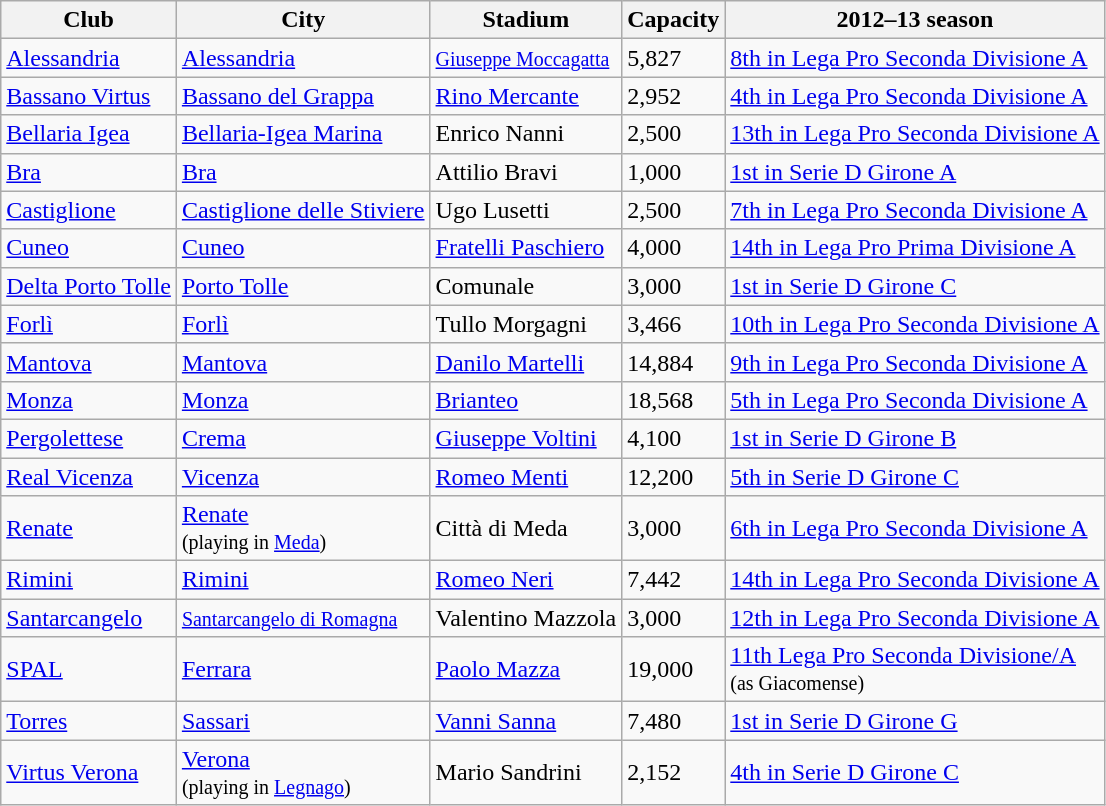<table class="wikitable sortable">
<tr>
<th>Club</th>
<th>City</th>
<th>Stadium</th>
<th>Capacity</th>
<th>2012–13 season</th>
</tr>
<tr>
<td><a href='#'>Alessandria</a></td>
<td><a href='#'>Alessandria</a></td>
<td><small><a href='#'>Giuseppe Moccagatta</a></small></td>
<td>5,827</td>
<td><a href='#'>8th in Lega Pro Seconda Divisione A</a></td>
</tr>
<tr>
<td><a href='#'>Bassano Virtus</a></td>
<td><a href='#'>Bassano del Grappa</a></td>
<td><a href='#'>Rino Mercante</a></td>
<td>2,952</td>
<td><a href='#'>4th in Lega Pro Seconda Divisione A</a></td>
</tr>
<tr>
<td><a href='#'>Bellaria Igea</a></td>
<td><a href='#'>Bellaria-Igea Marina</a></td>
<td>Enrico Nanni</td>
<td>2,500</td>
<td><a href='#'>13th in Lega Pro Seconda Divisione A</a></td>
</tr>
<tr>
<td><a href='#'>Bra</a></td>
<td><a href='#'>Bra</a></td>
<td>Attilio Bravi</td>
<td>1,000</td>
<td><a href='#'>1st in Serie D Girone A</a></td>
</tr>
<tr>
<td><a href='#'>Castiglione</a></td>
<td><a href='#'>Castiglione delle Stiviere</a></td>
<td>Ugo Lusetti</td>
<td>2,500</td>
<td><a href='#'>7th in Lega Pro Seconda Divisione A</a></td>
</tr>
<tr>
<td><a href='#'>Cuneo</a></td>
<td><a href='#'>Cuneo</a></td>
<td><a href='#'>Fratelli Paschiero</a></td>
<td>4,000</td>
<td><a href='#'>14th in Lega Pro Prima Divisione A</a></td>
</tr>
<tr>
<td><a href='#'>Delta Porto Tolle</a></td>
<td><a href='#'>Porto Tolle</a></td>
<td>Comunale</td>
<td>3,000</td>
<td><a href='#'>1st in Serie D Girone C</a></td>
</tr>
<tr>
<td><a href='#'>Forlì</a></td>
<td><a href='#'>Forlì</a></td>
<td>Tullo Morgagni</td>
<td>3,466</td>
<td><a href='#'>10th in Lega Pro Seconda Divisione A</a></td>
</tr>
<tr>
<td><a href='#'>Mantova</a></td>
<td><a href='#'>Mantova</a></td>
<td><a href='#'>Danilo Martelli</a></td>
<td>14,884</td>
<td><a href='#'>9th in Lega Pro Seconda Divisione A</a></td>
</tr>
<tr>
<td><a href='#'>Monza</a></td>
<td><a href='#'>Monza</a></td>
<td><a href='#'>Brianteo</a></td>
<td>18,568</td>
<td><a href='#'>5th in Lega Pro Seconda Divisione A</a></td>
</tr>
<tr>
<td><a href='#'>Pergolettese</a></td>
<td><a href='#'>Crema</a></td>
<td><a href='#'>Giuseppe Voltini</a></td>
<td>4,100</td>
<td><a href='#'>1st in Serie D Girone B</a></td>
</tr>
<tr>
<td><a href='#'>Real Vicenza</a></td>
<td><a href='#'>Vicenza</a></td>
<td><a href='#'>Romeo Menti</a></td>
<td>12,200</td>
<td><a href='#'>5th in Serie D Girone C</a></td>
</tr>
<tr>
<td><a href='#'>Renate</a></td>
<td><a href='#'>Renate</a><br><small>(playing in <a href='#'>Meda</a>)</small></td>
<td>Città di Meda</td>
<td>3,000</td>
<td><a href='#'>6th in Lega Pro Seconda Divisione A</a></td>
</tr>
<tr>
<td><a href='#'>Rimini</a></td>
<td><a href='#'>Rimini</a></td>
<td><a href='#'>Romeo Neri</a></td>
<td>7,442</td>
<td><a href='#'>14th in Lega Pro Seconda Divisione A</a></td>
</tr>
<tr>
<td><a href='#'>Santarcangelo</a></td>
<td><small><a href='#'>Santarcangelo di Romagna</a></small></td>
<td>Valentino Mazzola</td>
<td>3,000</td>
<td><a href='#'>12th in Lega Pro Seconda Divisione A</a></td>
</tr>
<tr>
<td><a href='#'>SPAL</a></td>
<td><a href='#'>Ferrara</a></td>
<td><a href='#'>Paolo Mazza</a></td>
<td>19,000</td>
<td><a href='#'>11th Lega Pro Seconda Divisione/A</a><br><small>(as Giacomense)</small></td>
</tr>
<tr>
<td><a href='#'>Torres</a></td>
<td><a href='#'>Sassari</a></td>
<td><a href='#'>Vanni Sanna</a></td>
<td>7,480</td>
<td><a href='#'>1st in Serie D Girone G</a></td>
</tr>
<tr>
<td><a href='#'>Virtus Verona</a></td>
<td><a href='#'>Verona</a><br><small>(playing in <a href='#'>Legnago</a>)</small></td>
<td>Mario Sandrini</td>
<td>2,152</td>
<td><a href='#'>4th in Serie D Girone C</a></td>
</tr>
</table>
